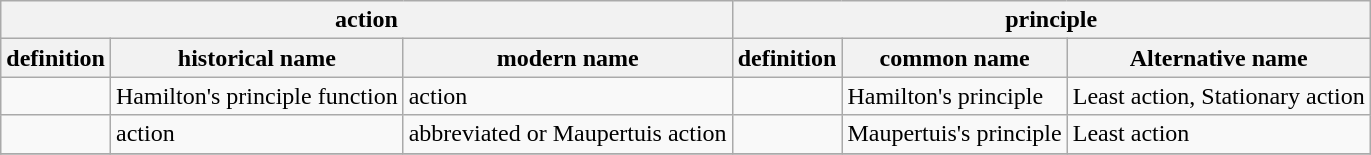<table class="wikitable">
<tr>
<th colspan="3">action</th>
<th colspan="3">principle</th>
</tr>
<tr>
<th>definition</th>
<th>historical name</th>
<th>modern name</th>
<th>definition</th>
<th>common name</th>
<th>Alternative name</th>
</tr>
<tr>
<td></td>
<td>Hamilton's principle function</td>
<td>action</td>
<td></td>
<td>Hamilton's principle</td>
<td>Least action, Stationary action </td>
</tr>
<tr>
<td></td>
<td>action</td>
<td>abbreviated or Maupertuis action</td>
<td></td>
<td>Maupertuis's  principle</td>
<td>Least action</td>
</tr>
<tr>
</tr>
</table>
